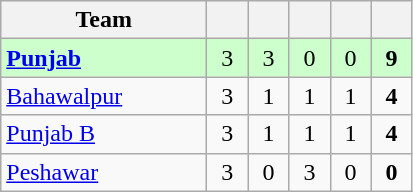<table class="wikitable sortable" style="text-align:center";"font-size:95%">
<tr>
<th style="width:130px;">Team</th>
<th style="width:20px;"></th>
<th style="width:20px;"></th>
<th style="width:20px;"></th>
<th style="width:20px;"></th>
<th style="width:20px;"></th>
</tr>
<tr bgcolor="#ccffcc">
<td style="text-align:left"><strong><a href='#'>Punjab</a></strong></td>
<td>3</td>
<td>3</td>
<td>0</td>
<td>0</td>
<td><strong>9</strong></td>
</tr>
<tr>
<td style="text-align:left"><a href='#'>Bahawalpur</a></td>
<td>3</td>
<td>1</td>
<td>1</td>
<td>1</td>
<td><strong>4</strong></td>
</tr>
<tr>
<td style="text-align:left"><a href='#'>Punjab B</a></td>
<td>3</td>
<td>1</td>
<td>1</td>
<td>1</td>
<td><strong>4</strong></td>
</tr>
<tr>
<td style="text-align:left"><a href='#'>Peshawar</a></td>
<td>3</td>
<td>0</td>
<td>3</td>
<td>0</td>
<td><strong>0</strong></td>
</tr>
</table>
